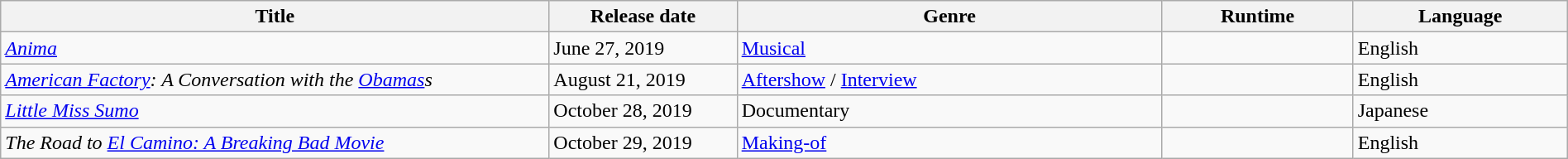<table class="wikitable sortable" style="width:100%">
<tr>
<th style="width:35%;">Title</th>
<th scope="col" style="width:12%;">Release date</th>
<th>Genre</th>
<th>Runtime</th>
<th>Language</th>
</tr>
<tr>
<td><em><a href='#'>Anima</a></em></td>
<td>June 27, 2019</td>
<td><a href='#'>Musical</a></td>
<td></td>
<td>English</td>
</tr>
<tr>
<td><em><a href='#'>American Factory</a>: A Conversation with the <a href='#'>Obamas</a>s</em></td>
<td>August 21, 2019</td>
<td><a href='#'>Aftershow</a> / <a href='#'>Interview</a></td>
<td></td>
<td>English</td>
</tr>
<tr>
<td><em><a href='#'>Little Miss Sumo</a></em></td>
<td>October 28, 2019</td>
<td>Documentary</td>
<td></td>
<td>Japanese</td>
</tr>
<tr>
<td><em>The Road to <a href='#'>El Camino: A Breaking Bad Movie</a></em></td>
<td>October 29, 2019</td>
<td><a href='#'>Making-of</a></td>
<td></td>
<td>English</td>
</tr>
</table>
